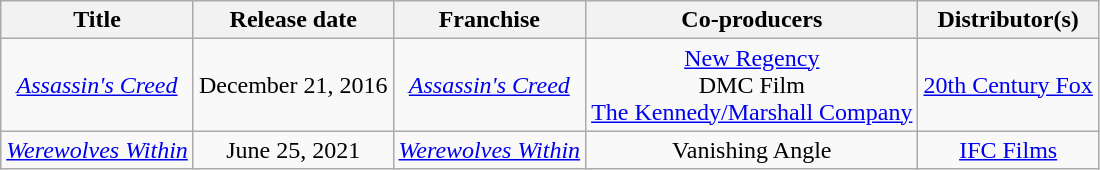<table class="wikitable sortable" style="text-align:center;">
<tr>
<th>Title</th>
<th>Release date</th>
<th>Franchise</th>
<th>Co-producers</th>
<th>Distributor(s)</th>
</tr>
<tr>
<td><em><a href='#'>Assassin's Creed</a></em></td>
<td>December 21, 2016</td>
<td><em><a href='#'>Assassin's Creed</a></em></td>
<td><a href='#'>New Regency</a><br>DMC Film<br><a href='#'>The Kennedy/Marshall Company</a></td>
<td><a href='#'>20th Century Fox</a></td>
</tr>
<tr>
<td><em><a href='#'>Werewolves Within</a></em></td>
<td>June 25, 2021</td>
<td><em><a href='#'>Werewolves Within</a></em></td>
<td>Vanishing Angle</td>
<td><a href='#'>IFC Films</a></td>
</tr>
</table>
